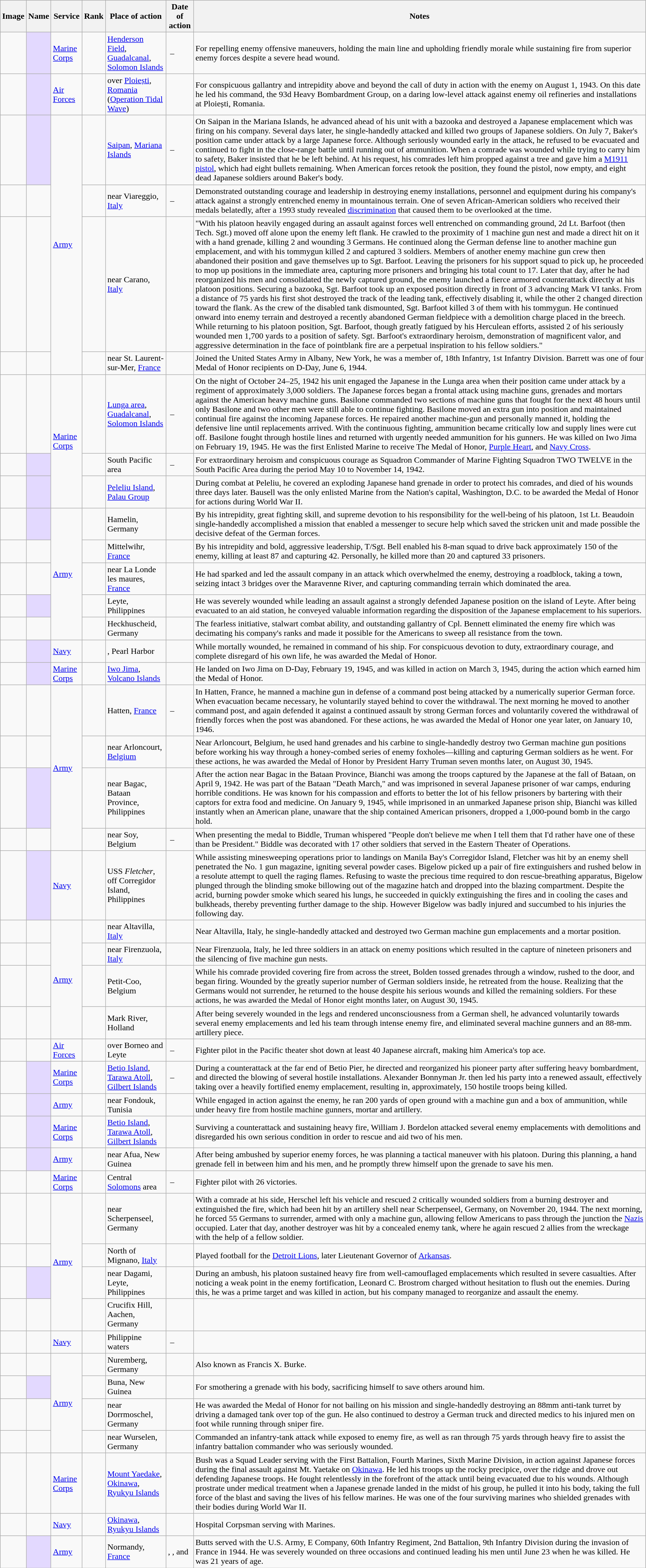<table class="wikitable sortable" width="98%">
<tr>
<th class="unsortable">Image</th>
<th>Name</th>
<th>Service</th>
<th>Rank</th>
<th>Place of action</th>
<th>Date of action</th>
<th class="unsortable">Notes</th>
</tr>
<tr>
<td></td>
<td style="background:#e3d9ff;"></td>
<td><a href='#'>Marine Corps</a></td>
<td></td>
<td><a href='#'>Henderson Field</a>, <a href='#'>Guadalcanal</a>, <a href='#'>Solomon Islands</a></td>
<td> – </td>
<td>For repelling enemy offensive maneuvers, holding the main line and upholding friendly morale while sustaining fire from superior enemy forces despite a severe head wound.</td>
</tr>
<tr>
<td></td>
<td style="background:#e3d9ff;"></td>
<td><a href='#'>Air Forces</a></td>
<td></td>
<td>over <a href='#'>Ploiești</a>, <a href='#'>Romania</a> (<a href='#'>Operation Tidal Wave</a>)</td>
<td></td>
<td>For conspicuous gallantry and intrepidity above and beyond the call of duty in action with the enemy on August 1, 1943. On this date he led his command, the 93d Heavy Bombardment Group, on a daring low-level attack against enemy oil refineries and installations at Ploiești, Romania.</td>
</tr>
<tr>
<td></td>
<td style="background:#e3d9ff;"></td>
<td rowspan="4"><a href='#'>Army</a></td>
<td></td>
<td><a href='#'>Saipan</a>, <a href='#'>Mariana Islands</a></td>
<td> – </td>
<td>On Saipan in the Mariana Islands, he advanced ahead of his unit with a bazooka and destroyed a Japanese emplacement which was firing on his company. Several days later, he single-handedly attacked and killed two groups of Japanese soldiers. On July 7, Baker's position came under attack by a large Japanese force. Although seriously wounded early in the attack, he refused to be evacuated and continued to fight in the close-range battle until running out of ammunition. When a comrade was wounded while trying to carry him to safety, Baker insisted that he be left behind. At his request, his comrades left him propped against a tree and gave him a <a href='#'>M1911 pistol</a>, which had eight bullets remaining. When American forces retook the position, they found the pistol, now empty, and eight dead Japanese soldiers around Baker's body.</td>
</tr>
<tr>
<td></td>
<td></td>
<td></td>
<td>near Viareggio, <a href='#'>Italy</a></td>
<td> – </td>
<td>Demonstrated outstanding courage and leadership in destroying enemy installations, personnel and equipment during his company's attack against a strongly entrenched enemy in mountainous terrain. One of seven African-American soldiers who received their medals belatedly, after a 1993 study revealed <a href='#'>discrimination</a> that caused them to be overlooked at the time.</td>
</tr>
<tr>
<td></td>
<td></td>
<td></td>
<td>near Carano, <a href='#'>Italy</a></td>
<td></td>
<td>"With his platoon heavily engaged during an assault against forces well entrenched on commanding ground, 2d Lt. Barfoot (then Tech. Sgt.) moved off alone upon the enemy left flank. He crawled to the proximity of 1 machine gun nest and made a direct hit on it with a hand grenade, killing 2 and wounding 3 Germans. He continued along the German defense line to another machine gun emplacement, and with his tommygun killed 2 and captured 3 soldiers. Members of another enemy machine gun crew then abandoned their position and gave themselves up to Sgt. Barfoot. Leaving the prisoners for his support squad to pick up, he proceeded to mop up positions in the immediate area, capturing more prisoners and bringing his total count to 17. Later that day, after he had reorganized his men and consolidated the newly captured ground, the enemy launched a fierce armored counterattack directly at his platoon positions. Securing a bazooka, Sgt. Barfoot took up an exposed position directly in front of 3 advancing Mark VI tanks. From a distance of 75 yards his first shot destroyed the track of the leading tank, effectively disabling it, while the other 2 changed direction toward the flank. As the crew of the disabled tank dismounted, Sgt. Barfoot killed 3 of them with his tommygun. He continued onward into enemy terrain and destroyed a recently abandoned German fieldpiece with a demolition charge placed in the breech. While returning to his platoon position, Sgt. Barfoot, though greatly fatigued by his Herculean efforts, assisted 2 of his seriously wounded men 1,700 yards to a position of safety. Sgt. Barfoot's extraordinary heroism, demonstration of magnificent valor, and aggressive determination in the face of pointblank fire are a perpetual inspiration to his fellow soldiers."</td>
</tr>
<tr>
<td></td>
<td></td>
<td></td>
<td>near St. Laurent-sur-Mer, <a href='#'>France</a></td>
<td></td>
<td>Joined the United States Army in Albany, New York, he was a member of, 18th Infantry, 1st Infantry Division. Barrett was one of four Medal of Honor recipients on D-Day, June 6, 1944.</td>
</tr>
<tr>
<td></td>
<td></td>
<td rowspan="3"><a href='#'>Marine Corps</a></td>
<td></td>
<td><a href='#'>Lunga area</a>, <a href='#'>Guadalcanal</a>, <a href='#'>Solomon Islands</a></td>
<td> – </td>
<td>On the night of October 24–25, 1942 his unit engaged the Japanese in the Lunga area when their position came under attack by a regiment of approximately 3,000 soldiers. The Japanese forces began a frontal attack using machine guns, grenades and mortars against the American heavy machine guns. Basilone commanded two sections of machine guns that fought for the next 48 hours until only Basilone and two other men were still able to continue fighting. Basilone moved an extra gun into position and maintained continual fire against the incoming Japanese forces. He repaired another machine-gun and personally manned it, holding the defensive line until replacements arrived. With the continuous fighting, ammunition became critically low and supply lines were cut off. Basilone fought through hostile lines and returned with urgently needed ammunition for his gunners. He was killed on Iwo Jima on February 19, 1945. He was the first Enlisted Marine to receive The Medal of Honor, <a href='#'>Purple Heart</a>, and <a href='#'>Navy Cross</a>.</td>
</tr>
<tr>
<td></td>
<td style="background:#e3d9ff;"></td>
<td></td>
<td>South Pacific area</td>
<td> – </td>
<td>For extraordinary heroism and conspicuous courage as Squadron Commander of Marine Fighting Squadron TWO TWELVE in the South Pacific Area during the period May 10 to November 14, 1942.</td>
</tr>
<tr>
<td></td>
<td style="background:#e3d9ff;"></td>
<td></td>
<td><a href='#'>Peleliu Island</a>, <a href='#'>Palau Group</a></td>
<td></td>
<td>During combat at Peleliu, he covered an exploding Japanese hand grenade in order to protect his comrades, and died of his wounds three days later. Bausell was the only enlisted Marine from the Nation's capital, Washington, D.C. to be awarded the Medal of Honor for actions during World War II.</td>
</tr>
<tr>
<td></td>
<td style="background:#e3d9ff;"></td>
<td rowspan="5"><a href='#'>Army</a></td>
<td></td>
<td>Hamelin, Germany</td>
<td></td>
<td>By his intrepidity, great fighting skill, and supreme devotion to his responsibility for the well-being of his platoon, 1st Lt. Beaudoin single-handedly accomplished a mission that enabled a messenger to secure help which saved the stricken unit and made possible the decisive defeat of the German forces.</td>
</tr>
<tr>
<td></td>
<td></td>
<td></td>
<td>Mittelwihr, <a href='#'>France</a></td>
<td></td>
<td>By his intrepidity and bold, aggressive leadership, T/Sgt. Bell enabled his 8-man squad to drive back approximately 150 of the enemy, killing at least 87 and capturing 42. Personally, he killed more than 20 and captured 33 prisoners.</td>
</tr>
<tr>
<td></td>
<td></td>
<td></td>
<td>near La Londe les maures, <a href='#'>France</a></td>
<td></td>
<td>He had sparked and led the assault company in an attack which overwhelmed the enemy, destroying a roadblock, taking a town, seizing intact 3 bridges over the Maravenne River, and capturing commanding terrain which dominated the area.</td>
</tr>
<tr>
<td></td>
<td style="background:#e3d9ff;"></td>
<td></td>
<td>Leyte, Philippines</td>
<td></td>
<td>He was severely wounded while leading an assault against a strongly defended Japanese position on the island of Leyte. After being evacuated to an aid station, he conveyed valuable information regarding the disposition of the Japanese emplacement to his superiors.</td>
</tr>
<tr>
<td></td>
<td></td>
<td></td>
<td>Heckhuscheid, Germany</td>
<td></td>
<td>The fearless initiative, stalwart combat ability, and outstanding gallantry of Cpl. Bennett eliminated the enemy fire which was decimating his company's ranks and made it possible for the Americans to sweep all resistance from the town.</td>
</tr>
<tr>
<td></td>
<td style="background:#e3d9ff;"></td>
<td><a href='#'>Navy</a></td>
<td></td>
<td>, Pearl Harbor</td>
<td></td>
<td>While mortally wounded, he remained in command of his ship. For conspicuous devotion to duty, extraordinary courage, and complete disregard of his own life, he was awarded the Medal of Honor.</td>
</tr>
<tr>
<td></td>
<td style="background:#e3d9ff;"></td>
<td><a href='#'>Marine Corps</a></td>
<td></td>
<td><a href='#'>Iwo Jima</a>, <a href='#'>Volcano Islands</a></td>
<td></td>
<td>He landed on Iwo Jima on D-Day, February 19, 1945, and was killed in action on March 3, 1945, during the action which earned him the Medal of Honor.</td>
</tr>
<tr>
<td></td>
<td></td>
<td rowspan="4"><a href='#'>Army</a></td>
<td></td>
<td>Hatten, <a href='#'>France</a></td>
<td> – </td>
<td>In Hatten, France, he manned a machine gun in defense of a command post being attacked by a numerically superior German force. When evacuation became necessary, he voluntarily stayed behind to cover the withdrawal. The next morning he moved to another command post, and again defended it against a continued assault by strong German forces and voluntarily covered the withdrawal of friendly forces when the post was abandoned. For these actions, he was awarded the Medal of Honor one year later, on January 10, 1946.</td>
</tr>
<tr>
<td></td>
<td></td>
<td></td>
<td>near Arloncourt, <a href='#'>Belgium</a></td>
<td></td>
<td>Near Arloncourt, Belgium, he used hand grenades and his carbine to single-handedly destroy two German machine gun positions before working his way through a honey-combed series of enemy foxholes—killing and capturing German soldiers as he went. For these actions, he was awarded the Medal of Honor by President Harry Truman seven months later, on August 30, 1945.</td>
</tr>
<tr>
<td></td>
<td style="background:#e3d9ff;"></td>
<td></td>
<td>near Bagac, Bataan Province, Philippines</td>
<td></td>
<td>After the action near Bagac in the Bataan Province, Bianchi was among the troops captured by the Japanese at the fall of Bataan, on April 9, 1942. He was part of the Bataan "Death March," and was imprisoned in several Japanese prisoner of war camps, enduring horrible conditions. He was known for his compassion and efforts to better the lot of his fellow prisoners by bartering with their captors for extra food and medicine. On January 9, 1945, while imprisoned in an unmarked Japanese prison ship, Bianchi was killed instantly when an American plane, unaware that the ship contained American prisoners, dropped a 1,000-pound bomb in the cargo hold.</td>
</tr>
<tr>
<td></td>
<td></td>
<td></td>
<td>near Soy, Belgium</td>
<td> – </td>
<td>When presenting the medal to Biddle, Truman whispered "People don't believe me when I tell them that I'd rather have one of these than be President." Biddle was decorated with 17 other soldiers that served in the Eastern Theater of Operations.</td>
</tr>
<tr>
<td></td>
<td style="background:#e3d9ff;"></td>
<td><a href='#'>Navy</a></td>
<td></td>
<td>USS <em>Fletcher</em>, off Corregidor Island, Philippines</td>
<td></td>
<td>While assisting minesweeping operations prior to landings on Manila Bay's Corregidor Island, Fletcher was hit by an enemy shell penetrated the No. 1 gun magazine, igniting several powder cases. Bigelow picked up a pair of fire extinguishers and rushed below in a resolute attempt to quell the raging flames. Refusing to waste the precious time required to don rescue-breathing apparatus, Bigelow plunged through the blinding smoke billowing out of the magazine hatch and dropped into the blazing compartment. Despite the acrid, burning powder smoke which seared his lungs, he succeeded in quickly extinguishing the fires and in cooling the cases and bulkheads, thereby preventing further damage to the ship. However Bigelow was badly injured and succumbed to his injuries the following day.</td>
</tr>
<tr>
<td></td>
<td></td>
<td rowspan="4"><a href='#'>Army</a></td>
<td></td>
<td>near Altavilla, <a href='#'>Italy</a></td>
<td></td>
<td>Near Altavilla, Italy, he single-handedly attacked and destroyed two German machine gun emplacements and a mortar position.</td>
</tr>
<tr>
<td></td>
<td></td>
<td></td>
<td>near Firenzuola, <a href='#'>Italy</a></td>
<td></td>
<td>Near Firenzuola, Italy, he led three soldiers in an attack on enemy positions which resulted in the capture of nineteen prisoners and the silencing of five machine gun nests.</td>
</tr>
<tr>
<td></td>
<td></td>
<td></td>
<td>Petit-Coo, Belgium</td>
<td></td>
<td>While his comrade provided covering fire from across the street, Bolden tossed grenades through a window, rushed to the door, and began firing. Wounded by the greatly superior number of German soldiers inside, he retreated from the house. Realizing that the Germans would not surrender, he returned to the house despite his serious wounds and killed the remaining soldiers. For these actions, he was awarded the Medal of Honor eight months later, on August 30, 1945.</td>
</tr>
<tr>
<td></td>
<td></td>
<td></td>
<td>Mark River, Holland</td>
<td></td>
<td>After being severely wounded in the legs and rendered unconsciousness from a German shell, he advanced voluntarily towards several enemy emplacements and led his team through intense enemy fire, and eliminated several machine gunners and an 88-mm. artillery piece.</td>
</tr>
<tr>
<td></td>
<td></td>
<td><a href='#'>Air Forces</a></td>
<td></td>
<td>over Borneo and Leyte</td>
<td> – </td>
<td>Fighter pilot in the Pacific theater shot down at least 40 Japanese aircraft, making him America's top ace.</td>
</tr>
<tr>
<td></td>
<td style="background:#e3d9ff;"></td>
<td><a href='#'>Marine Corps</a></td>
<td></td>
<td><a href='#'>Betio Island</a>, <a href='#'>Tarawa Atoll</a>, <a href='#'>Gilbert Islands</a></td>
<td> – </td>
<td>During a counterattack at the far end of Betio Pier, he directed and reorganized his pioneer party after suffering heavy bombardment, and directed the blowing of several hostile installations. Alexander Bonnyman Jr. then led his party into a renewed assault, effectively taking over a heavily fortified enemy emplacement, resulting in, approximately, 150 hostile troops being killed.</td>
</tr>
<tr>
<td></td>
<td style="background:#e3d9ff;"></td>
<td><a href='#'>Army</a></td>
<td></td>
<td>near Fondouk, Tunisia</td>
<td></td>
<td>While engaged in action against the enemy, he ran 200 yards of open ground with a machine gun and a box of ammunition, while under heavy fire from hostile machine gunners, mortar and artillery.</td>
</tr>
<tr>
<td></td>
<td style="background:#e3d9ff;"></td>
<td><a href='#'>Marine Corps</a></td>
<td></td>
<td><a href='#'>Betio Island</a>, <a href='#'>Tarawa Atoll</a>, <a href='#'>Gilbert Islands</a></td>
<td></td>
<td>Surviving a counterattack and sustaining heavy fire, William J. Bordelon attacked several enemy emplacements with demolitions and disregarded his own serious condition in order to rescue and aid two of his men.</td>
</tr>
<tr>
<td></td>
<td style="background:#e3d9ff;"></td>
<td><a href='#'>Army</a></td>
<td></td>
<td>near Afua, New Guinea</td>
<td></td>
<td>After being ambushed by superior enemy forces, he was planning a tactical maneuver with his platoon. During this planning, a hand grenade fell in between him and his men, and he promptly threw himself upon the grenade to save his men.</td>
</tr>
<tr>
<td></td>
<td></td>
<td><a href='#'>Marine Corps</a></td>
<td></td>
<td>Central <a href='#'>Solomons</a> area</td>
<td> – </td>
<td>Fighter pilot with 26 victories.</td>
</tr>
<tr>
<td></td>
<td></td>
<td rowspan="4"><a href='#'>Army</a></td>
<td></td>
<td>near Scherpenseel, Germany</td>
<td></td>
<td>With a comrade at his side, Herschel left his vehicle and rescued 2 critically wounded soldiers from a burning destroyer and extinguished the fire, which had been hit by an artillery shell near Scherpenseel, Germany, on November 20, 1944. The next morning, he forced 55 Germans to surrender, armed with only a machine gun, allowing fellow Americans to pass through the junction the <a href='#'>Nazis</a> occupied. Later that day, another destroyer was hit by a concealed enemy tank, where he again rescued 2 allies from the wreckage with the help of a fellow soldier.</td>
</tr>
<tr>
<td></td>
<td></td>
<td></td>
<td>North of Mignano, <a href='#'>Italy</a></td>
<td></td>
<td>Played football for the <a href='#'>Detroit Lions</a>, later Lieutenant Governor of <a href='#'>Arkansas</a>.</td>
</tr>
<tr>
<td></td>
<td style="background:#e3d9ff;"></td>
<td></td>
<td>near Dagami, Leyte, Philippines</td>
<td></td>
<td>During an ambush, his platoon sustained heavy fire from well-camouflaged emplacements which resulted in severe casualties. After noticing a weak point in the enemy fortification, Leonard C. Brostrom charged without hesitation to flush out the enemies. During this, he was a prime target and was killed in action, but his company managed to reorganize and assault the enemy.</td>
</tr>
<tr>
<td></td>
<td></td>
<td></td>
<td>Crucifix Hill, Aachen, Germany</td>
<td></td>
<td></td>
</tr>
<tr>
<td></td>
<td></td>
<td><a href='#'>Navy</a></td>
<td></td>
<td>Philippine waters</td>
<td> – </td>
<td></td>
</tr>
<tr>
<td></td>
<td></td>
<td rowspan="4"><a href='#'>Army</a></td>
<td></td>
<td>Nuremberg, Germany</td>
<td></td>
<td>Also known as Francis X. Burke.</td>
</tr>
<tr>
<td></td>
<td style="background:#e3d9ff;"></td>
<td></td>
<td>Buna, New Guinea</td>
<td></td>
<td>For smothering a grenade with his body, sacrificing himself to save others around him.</td>
</tr>
<tr>
<td></td>
<td></td>
<td></td>
<td>near Dorrmoschel, Germany</td>
<td></td>
<td>He was awarded the Medal of Honor for not bailing on his mission and single-handedly destroying an 88mm anti-tank turret by driving a damaged tank over top of the gun. He also continued to destroy a German truck and directed medics to his injured men on foot while running through sniper fire.</td>
</tr>
<tr>
<td></td>
<td></td>
<td></td>
<td>near Wurselen, Germany</td>
<td></td>
<td>Commanded an infantry-tank attack while exposed to enemy fire, as well as ran through 75 yards through heavy fire to assist the infantry battalion commander who was seriously wounded.</td>
</tr>
<tr>
<td></td>
<td></td>
<td><a href='#'>Marine Corps</a></td>
<td></td>
<td><a href='#'>Mount Yaedake</a>, <a href='#'>Okinawa</a>, <a href='#'>Ryukyu Islands</a></td>
<td></td>
<td>Bush was a Squad Leader serving with the First Battalion, Fourth Marines, Sixth Marine Division, in action against Japanese forces during the final assault against Mt. Yaetake on <a href='#'>Okinawa</a>. He led his troops up the rocky precipice, over the ridge and drove out defending Japanese troops. He fought relentlessly in the forefront of the attack until being evacuated due to his wounds. Although prostrate under medical treatment when a Japanese grenade landed in the midst of his group, he pulled it into his body, taking the full force of the blast and saving the lives of his fellow marines. He was one of the four surviving marines who shielded grenades with their bodies during World War II.</td>
</tr>
<tr>
<td></td>
<td></td>
<td><a href='#'>Navy</a></td>
<td></td>
<td><a href='#'>Okinawa</a>, <a href='#'>Ryukyu Islands</a></td>
<td></td>
<td>Hospital Corpsman serving with Marines.</td>
</tr>
<tr>
<td></td>
<td style="background:#e3d9ff;"></td>
<td><a href='#'>Army</a></td>
<td></td>
<td>Normandy, <a href='#'>France</a></td>
<td>, , and </td>
<td>Butts served with the U.S. Army, E Company, 60th Infantry Regiment, 2nd Battalion, 9th Infantry Division during the invasion of France in 1944. He was severely wounded on three occasions and continued leading his men until June 23 when he was killed. He was 21 years of age.</td>
</tr>
</table>
